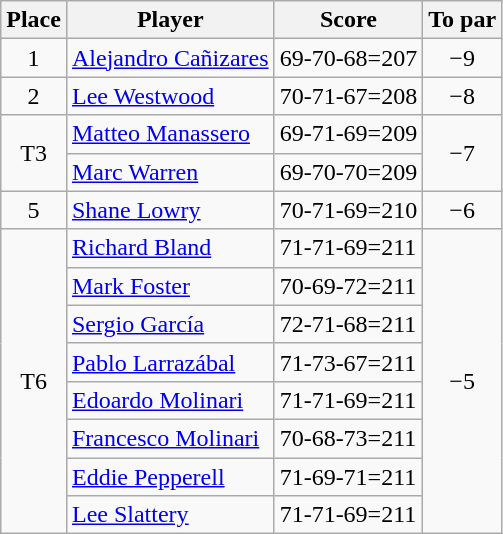<table class="wikitable">
<tr>
<th>Place</th>
<th>Player</th>
<th>Score</th>
<th>To par</th>
</tr>
<tr>
<td align=center>1</td>
<td> <a href='#'>Alejandro Cañizares</a></td>
<td>69-70-68=207</td>
<td align=center>−9</td>
</tr>
<tr>
<td align=center>2</td>
<td> <a href='#'>Lee Westwood</a></td>
<td>70-71-67=208</td>
<td align=center>−8</td>
</tr>
<tr>
<td align=center rowspan=2>T3</td>
<td> <a href='#'>Matteo Manassero</a></td>
<td>69-71-69=209</td>
<td align=center rowspan=2>−7</td>
</tr>
<tr>
<td> <a href='#'>Marc Warren</a></td>
<td>69-70-70=209</td>
</tr>
<tr>
<td align=center>5</td>
<td> <a href='#'>Shane Lowry</a></td>
<td>70-71-69=210</td>
<td align=center>−6</td>
</tr>
<tr>
<td align=center rowspan=8>T6</td>
<td> <a href='#'>Richard Bland</a></td>
<td>71-71-69=211</td>
<td align=center rowspan=8>−5</td>
</tr>
<tr>
<td> <a href='#'>Mark Foster</a></td>
<td>70-69-72=211</td>
</tr>
<tr>
<td> <a href='#'>Sergio García</a></td>
<td>72-71-68=211</td>
</tr>
<tr>
<td> <a href='#'>Pablo Larrazábal</a></td>
<td>71-73-67=211</td>
</tr>
<tr>
<td> <a href='#'>Edoardo Molinari</a></td>
<td>71-71-69=211</td>
</tr>
<tr>
<td> <a href='#'>Francesco Molinari</a></td>
<td>70-68-73=211</td>
</tr>
<tr>
<td> <a href='#'>Eddie Pepperell</a></td>
<td>71-69-71=211</td>
</tr>
<tr>
<td> <a href='#'>Lee Slattery</a></td>
<td>71-71-69=211</td>
</tr>
</table>
